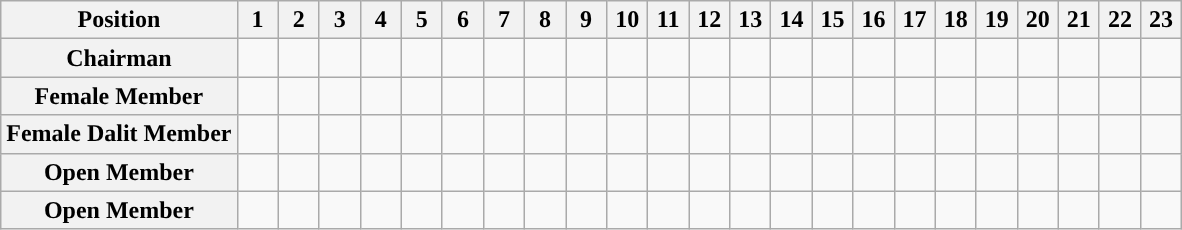<table class="wikitable">
<tr>
<th>Position</th>
<th width="20px">1</th>
<th width="20px">2</th>
<th width="20px">3</th>
<th width="20px">4</th>
<th width="20px">5</th>
<th width="20px">6</th>
<th width="20px">7</th>
<th width="20px">8</th>
<th width="20px">9</th>
<th width="20px">10</th>
<th width="20px">11</th>
<th width="20px">12</th>
<th width="20px">13</th>
<th width="20px">14</th>
<th width="20px">15</th>
<th width="20px">16</th>
<th width="20px">17</th>
<th width="20px">18</th>
<th width="20px">19</th>
<th width="20px">20</th>
<th width="20px">21</th>
<th width="20px">22</th>
<th width="20px">23</th>
</tr>
<tr>
<th>Chairman</th>
<td style="background-color:"><br></td>
<td style="background-color:"><br></td>
<td style="background-color:"><br></td>
<td style="background-color:"><br></td>
<td style="background-color:"><br></td>
<td style="background-color:"><br></td>
<td style="background-color:"><br></td>
<td style="background-color:"><br></td>
<td style="background-color:"><br></td>
<td style="background-color:"><br></td>
<td style="background-color:"><br></td>
<td style="background-color:"><br></td>
<td style="background-color:"><br></td>
<td style="background-color:"><br></td>
<td style="background-color:"><br></td>
<td style="background-color:"><br></td>
<td style="background-color:"><br></td>
<td style="background-color:"><br></td>
<td style="background-color:"><br></td>
<td style="background-color:"><br></td>
<td style="background-color:"><br></td>
<td style="background-color:"><br></td>
<td style="background-color:"><br></td>
</tr>
<tr>
<th>Female Member</th>
<td style="background-color:"><br></td>
<td style="background-color:"><br></td>
<td style="background-color:"><br></td>
<td style="background-color:"><br></td>
<td style="background-color:"><br></td>
<td style="background-color:"><br></td>
<td style="background-color:"><br></td>
<td style="background-color:"><br></td>
<td style="background-color:"><br></td>
<td style="background-color:"><br></td>
<td style="background-color:"><br></td>
<td style="background-color:"><br></td>
<td style="background-color:"><br></td>
<td style="background-color:"><br></td>
<td style="background-color:"><br></td>
<td style="background-color:"><br></td>
<td style="background-color:"><br></td>
<td style="background-color:"><br></td>
<td style="background-color:"><br></td>
<td style="background-color:"><br></td>
<td style="background-color:"><br></td>
<td style="background-color:"><br></td>
<td style="background-color:"><br></td>
</tr>
<tr>
<th>Female Dalit Member</th>
<td style="background-color:"><br></td>
<td style="background-color:"><br></td>
<td style="background-color:"><br></td>
<td style="background-color:"><br></td>
<td style="background-color:"><br></td>
<td style="background-color:"><br></td>
<td style="background-color:"><br></td>
<td style="background-color:"><br></td>
<td style="background-color:"><br></td>
<td style="background-color:"><br></td>
<td style="background-color:"><br></td>
<td style="background-color:"><br></td>
<td style="background-color:"><br></td>
<td style="background-color:"><br></td>
<td style="background-color:"><br></td>
<td style="background-color:"><br></td>
<td style="background-color:"><br></td>
<td style="background-color:"><br></td>
<td style="background-color:"><br></td>
<td style="background-color:"><br></td>
<td style="background-color:"><br></td>
<td style="background-color:"><br></td>
<td style="background-color:"><br></td>
</tr>
<tr>
<th>Open Member</th>
<td style="background-color:"><br></td>
<td style="background-color:"><br></td>
<td style="background-color:"><br></td>
<td style="background-color:"><br></td>
<td style="background-color:"><br></td>
<td style="background-color:"><br></td>
<td style="background-color:"><br></td>
<td style="background-color:"><br></td>
<td style="background-color:"><br></td>
<td style="background-color:"><br></td>
<td style="background-color:"><br></td>
<td style="background-color:"><br></td>
<td style="background-color:"><br></td>
<td style="background-color:"><br></td>
<td style="background-color:"><br></td>
<td style="background-color:"><br></td>
<td style="background-color:"><br></td>
<td style="background-color:"><br></td>
<td style="background-color:"><br></td>
<td style="background-color:"><br></td>
<td style="background-color:"><br></td>
<td style="background-color:"><br></td>
<td style="background-color:"><br></td>
</tr>
<tr>
<th>Open Member</th>
<td style="background-color:"><br></td>
<td style="background-color:"><br></td>
<td style="background-color:"><br></td>
<td style="background-color:"><br></td>
<td style="background-color:"><br></td>
<td style="background-color:"><br></td>
<td style="background-color:"><br></td>
<td style="background-color:"><br></td>
<td style="background-color:"><br></td>
<td style="background-color:"><br></td>
<td style="background-color:"><br></td>
<td style="background-color:"><br></td>
<td style="background-color:"><br></td>
<td style="background-color:"><br></td>
<td style="background-color:"><br></td>
<td style="background-color:"><br></td>
<td style="background-color:"><br></td>
<td style="background-color:"><br></td>
<td style="background-color:"><br></td>
<td style="background-color:"><br></td>
<td style="background-color:"><br></td>
<td style="background-color:"><br></td>
<td style="background-color:"><br></td>
</tr>
</table>
